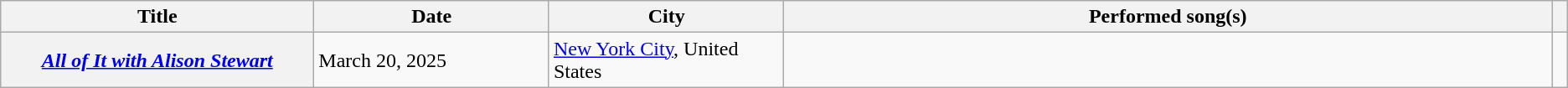<table class="wikitable sortable plainrowheaders">
<tr>
<th style="width:20%">Title</th>
<th style="width:15%">Date</th>
<th style="width:15%">City</th>
<th>Performed song(s)</th>
<th style="width:1%" class="unsortable"></th>
</tr>
<tr>
<th scope="row"><em><a href='#'>All of It with Alison Stewart</a></em></th>
<td>March 20, 2025</td>
<td><a href='#'>New York City</a>, United States</td>
<td></td>
<td style="text-align:center"></td>
</tr>
</table>
